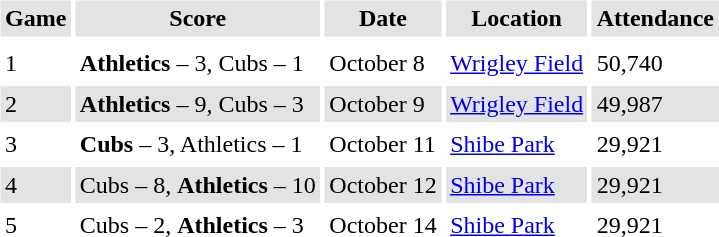<table border="0" cellspacing="3" cellpadding="3">
<tr style="background: #e3e3e3;">
<th>Game</th>
<th>Score</th>
<th>Date</th>
<th>Location</th>
<th>Attendance</th>
</tr>
<tr style="background: #e3e3e3;">
</tr>
<tr>
<td>1</td>
<td><strong>Athletics</strong> – 3, Cubs – 1</td>
<td>October 8</td>
<td><a href='#'>Wrigley Field</a></td>
<td>50,740</td>
</tr>
<tr style="background: #e3e3e3;">
<td>2</td>
<td><strong>Athletics</strong> – 9, Cubs – 3</td>
<td>October 9</td>
<td><a href='#'>Wrigley Field</a></td>
<td>49,987</td>
</tr>
<tr>
<td>3</td>
<td><strong>Cubs</strong> – 3, Athletics – 1</td>
<td>October 11</td>
<td><a href='#'>Shibe Park</a></td>
<td>29,921</td>
</tr>
<tr style="background: #e3e3e3;">
<td>4</td>
<td>Cubs – 8, <strong>Athletics</strong> – 10</td>
<td>October 12</td>
<td><a href='#'>Shibe Park</a></td>
<td>29,921</td>
</tr>
<tr>
<td>5</td>
<td>Cubs – 2, <strong>Athletics</strong> – 3</td>
<td>October 14</td>
<td><a href='#'>Shibe Park</a></td>
<td>29,921</td>
</tr>
<tr style="background: #e3e3e3;">
</tr>
</table>
